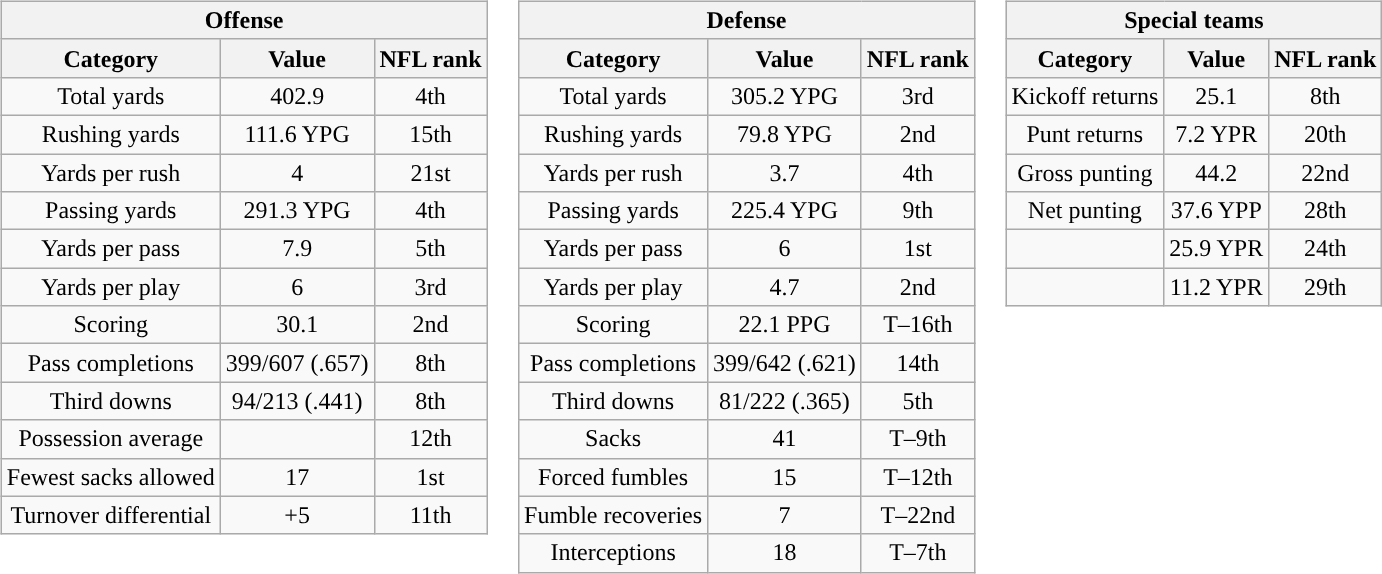<table>
<tr valign="top">
<td><br><table class="wikitable" style="text-align:center">
<tr>
<th colspan=3>Offense</th>
</tr>
<tr>
<th>Category</th>
<th>Value</th>
<th>NFL rank<br></th>
</tr>
<tr>
<td>Total yards</td>
<td>402.9 </td>
<td>4th</td>
</tr>
<tr>
<td>Rushing yards</td>
<td>111.6 YPG</td>
<td>15th</td>
</tr>
<tr>
<td>Yards per rush</td>
<td>4</td>
<td>21st</td>
</tr>
<tr>
<td>Passing yards</td>
<td>291.3 YPG</td>
<td>4th</td>
</tr>
<tr>
<td>Yards per pass</td>
<td>7.9</td>
<td>5th</td>
</tr>
<tr>
<td>Yards per play</td>
<td>6</td>
<td>3rd</td>
</tr>
<tr>
<td>Scoring</td>
<td>30.1 </td>
<td>2nd</td>
</tr>
<tr>
<td>Pass completions</td>
<td>399/607 (.657)</td>
<td>8th</td>
</tr>
<tr>
<td>Third downs</td>
<td>94/213 (.441)</td>
<td>8th</td>
</tr>
<tr>
<td>Possession average</td>
<td></td>
<td>12th</td>
</tr>
<tr>
<td>Fewest sacks allowed</td>
<td>17</td>
<td>1st</td>
</tr>
<tr>
<td>Turnover differential</td>
<td>+5</td>
<td>11th</td>
</tr>
</table>
</td>
<td><br><table class="wikitable" style="text-align:center">
<tr>
<th colspan=3>Defense</th>
</tr>
<tr>
<th>Category</th>
<th>Value</th>
<th>NFL rank<br></th>
</tr>
<tr>
<td>Total yards</td>
<td>305.2 YPG</td>
<td>3rd</td>
</tr>
<tr>
<td>Rushing yards</td>
<td>79.8 YPG</td>
<td>2nd</td>
</tr>
<tr>
<td>Yards per rush</td>
<td>3.7</td>
<td>4th</td>
</tr>
<tr>
<td>Passing yards</td>
<td>225.4 YPG</td>
<td>9th</td>
</tr>
<tr>
<td>Yards per pass</td>
<td>6</td>
<td>1st</td>
</tr>
<tr>
<td>Yards per play</td>
<td>4.7</td>
<td>2nd</td>
</tr>
<tr>
<td>Scoring</td>
<td>22.1 PPG</td>
<td>T–16th</td>
</tr>
<tr>
<td>Pass completions</td>
<td>399/642 (.621)</td>
<td>14th</td>
</tr>
<tr>
<td>Third downs</td>
<td>81/222 (.365)</td>
<td>5th</td>
</tr>
<tr>
<td>Sacks</td>
<td>41</td>
<td>T–9th</td>
</tr>
<tr>
<td>Forced fumbles</td>
<td>15</td>
<td>T–12th</td>
</tr>
<tr>
<td>Fumble recoveries</td>
<td>7</td>
<td>T–22nd</td>
</tr>
<tr>
<td>Interceptions</td>
<td>18</td>
<td>T–7th</td>
</tr>
</table>
</td>
<td><br><table class="wikitable" style="text-align:center">
<tr>
<th colspan=3>Special teams</th>
</tr>
<tr>
<th>Category</th>
<th>Value</th>
<th>NFL rank<br></th>
</tr>
<tr>
<td>Kickoff returns</td>
<td>25.1 </td>
<td>8th</td>
</tr>
<tr>
<td>Punt returns</td>
<td>7.2 YPR</td>
<td>20th</td>
</tr>
<tr>
<td>Gross punting</td>
<td>44.2 </td>
<td>22nd</td>
</tr>
<tr>
<td>Net punting</td>
<td>37.6 YPP</td>
<td>28th</td>
</tr>
<tr>
<td></td>
<td>25.9 YPR</td>
<td>24th</td>
</tr>
<tr>
<td></td>
<td>11.2 YPR</td>
<td>29th</td>
</tr>
</table>
</td>
</tr>
</table>
